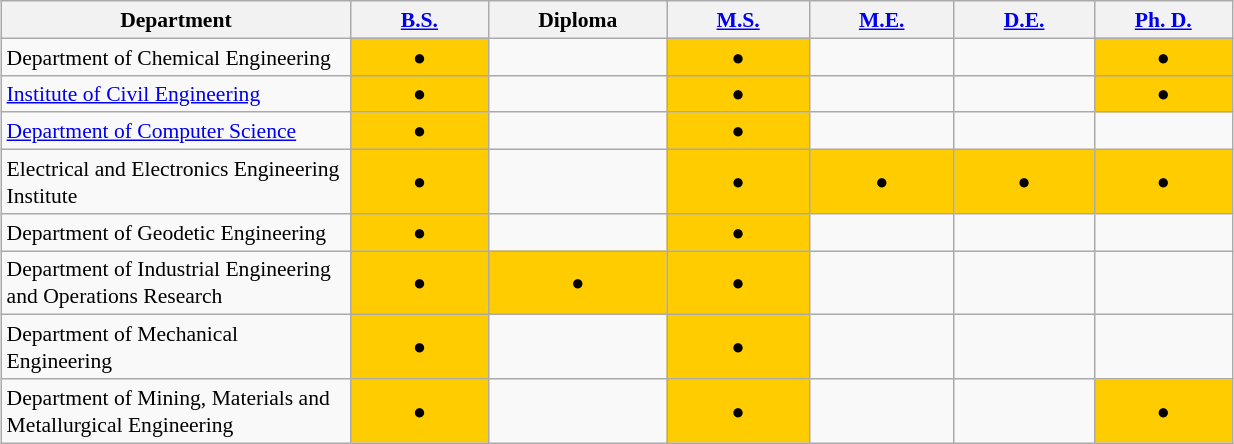<table class="wikitable" style="margin:0.5em auto; font-size:90%; line-height:1.25em; width:65%;">
<tr>
<th style="width:10%;">Department</th>
<th style="width:4%;"><a href='#'>B.S.</a></th>
<th style="width:4%;">Diploma</th>
<th style="width:4%;"><a href='#'>M.S.</a></th>
<th style="width:4%;"><a href='#'>M.E.</a></th>
<th style="width:4%;"><a href='#'>D.E.</a></th>
<th style="width:4%;"><a href='#'>Ph. D.</a></th>
</tr>
<tr style="text-align:center;">
<td align="left">Department of Chemical Engineering</td>
<td style="background:#fc0;">●</td>
<td></td>
<td style="background:#fc0;">●</td>
<td></td>
<td></td>
<td style="background:#fc0;">●</td>
</tr>
<tr style="text-align:center;">
<td align="left"><a href='#'>Institute of Civil Engineering</a></td>
<td style="background:#fc0;">●</td>
<td></td>
<td style="background:#fc0;">●</td>
<td></td>
<td></td>
<td style="background:#fc0;">●</td>
</tr>
<tr style="text-align:center;">
<td align="left"><a href='#'>Department of Computer Science</a></td>
<td style="background:#fc0;">●</td>
<td></td>
<td style="background:#fc0;">●</td>
<td></td>
<td></td>
<td></td>
</tr>
<tr style="text-align:center;">
<td align="left">Electrical and Electronics Engineering Institute</td>
<td style="background:#fc0;">●</td>
<td></td>
<td style="background:#fc0;">●</td>
<td style="background:#fc0;">●</td>
<td style="background:#fc0;">●</td>
<td style="background:#fc0;">●</td>
</tr>
<tr style="text-align:center;">
<td align="left">Department of Geodetic Engineering</td>
<td style="background:#fc0;">●</td>
<td></td>
<td style="background:#fc0;">●</td>
<td></td>
<td></td>
<td></td>
</tr>
<tr style="text-align:center;">
<td align="left">Department of Industrial Engineering and Operations Research</td>
<td style="background:#fc0;">●</td>
<td style="background:#fc0;">●</td>
<td style="background:#fc0;">●</td>
<td></td>
<td></td>
<td></td>
</tr>
<tr style="text-align:center;">
<td align="left">Department of Mechanical Engineering</td>
<td style="background:#fc0;">●</td>
<td></td>
<td style="background:#fc0;">●</td>
<td></td>
<td></td>
<td></td>
</tr>
<tr style="text-align:center;">
<td align="left">Department of Mining, Materials and Metallurgical Engineering</td>
<td style="background:#fc0;">●</td>
<td></td>
<td style="background:#fc0;">●</td>
<td></td>
<td></td>
<td style="background:#fc0;">●</td>
</tr>
</table>
